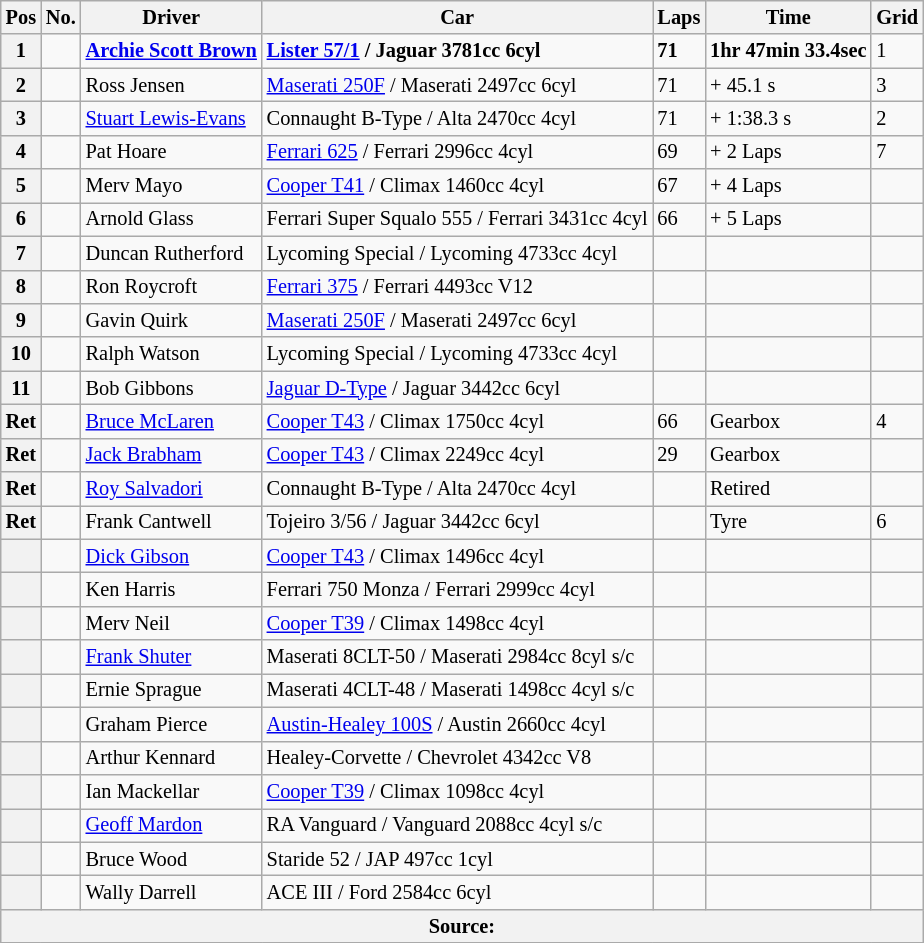<table class="wikitable" style="font-size: 85%;">
<tr>
<th>Pos</th>
<th>No.</th>
<th>Driver</th>
<th>Car</th>
<th>Laps</th>
<th>Time</th>
<th>Grid</th>
</tr>
<tr>
<th><strong>1</strong></th>
<td></td>
<td><strong> <a href='#'>Archie Scott Brown</a></strong></td>
<td><strong><a href='#'>Lister 57/1</a> / Jaguar 3781cc 6cyl</strong></td>
<td><strong>71</strong></td>
<td><strong>1hr 47min 33.4sec</strong></td>
<td>1</td>
</tr>
<tr>
<th>2</th>
<td></td>
<td> Ross Jensen</td>
<td><a href='#'>Maserati 250F</a> / Maserati 2497cc 6cyl</td>
<td>71</td>
<td>+ 45.1 s</td>
<td>3</td>
</tr>
<tr>
<th>3</th>
<td></td>
<td> <a href='#'>Stuart Lewis-Evans</a></td>
<td>Connaught B-Type / Alta 2470cc 4cyl</td>
<td>71</td>
<td>+ 1:38.3 s</td>
<td>2</td>
</tr>
<tr>
<th>4</th>
<td></td>
<td> Pat Hoare</td>
<td><a href='#'>Ferrari 625</a> / Ferrari 2996cc 4cyl</td>
<td>69</td>
<td>+ 2 Laps</td>
<td>7</td>
</tr>
<tr>
<th>5</th>
<td></td>
<td> Merv Mayo</td>
<td><a href='#'>Cooper T41</a> / Climax 1460cc 4cyl</td>
<td>67</td>
<td>+ 4 Laps</td>
<td></td>
</tr>
<tr>
<th>6</th>
<td></td>
<td> Arnold Glass</td>
<td>Ferrari Super Squalo 555 / Ferrari 3431cc 4cyl</td>
<td>66</td>
<td>+ 5 Laps</td>
<td></td>
</tr>
<tr>
<th>7</th>
<td></td>
<td> Duncan Rutherford</td>
<td>Lycoming Special / Lycoming 4733cc 4cyl</td>
<td></td>
<td></td>
<td></td>
</tr>
<tr>
<th>8</th>
<td></td>
<td> Ron Roycroft</td>
<td><a href='#'>Ferrari 375</a> / Ferrari 4493cc V12</td>
<td></td>
<td></td>
<td></td>
</tr>
<tr>
<th>9</th>
<td></td>
<td> Gavin Quirk</td>
<td><a href='#'>Maserati 250F</a> / Maserati 2497cc 6cyl</td>
<td></td>
<td></td>
<td></td>
</tr>
<tr>
<th>10</th>
<td></td>
<td> Ralph Watson</td>
<td>Lycoming Special / Lycoming 4733cc 4cyl</td>
<td></td>
<td></td>
<td></td>
</tr>
<tr>
<th>11</th>
<td></td>
<td> Bob Gibbons</td>
<td><a href='#'>Jaguar D-Type</a> / Jaguar 3442cc 6cyl</td>
<td></td>
<td></td>
<td></td>
</tr>
<tr>
<th>Ret</th>
<td></td>
<td> <a href='#'>Bruce McLaren</a></td>
<td><a href='#'>Cooper T43</a> / Climax 1750cc 4cyl</td>
<td>66</td>
<td>Gearbox</td>
<td>4</td>
</tr>
<tr>
<th>Ret</th>
<td></td>
<td> <a href='#'>Jack Brabham</a></td>
<td><a href='#'>Cooper T43</a> / Climax 2249cc 4cyl</td>
<td>29</td>
<td>Gearbox</td>
<td></td>
</tr>
<tr>
<th>Ret</th>
<td></td>
<td> <a href='#'>Roy Salvadori</a></td>
<td>Connaught B-Type / Alta 2470cc 4cyl</td>
<td></td>
<td>Retired</td>
<td></td>
</tr>
<tr>
<th>Ret</th>
<td></td>
<td> Frank Cantwell</td>
<td>Tojeiro 3/56 / Jaguar 3442cc 6cyl</td>
<td></td>
<td>Tyre</td>
<td>6</td>
</tr>
<tr>
<th></th>
<td></td>
<td> <a href='#'>Dick Gibson</a></td>
<td><a href='#'>Cooper T43</a> / Climax 1496cc 4cyl</td>
<td></td>
<td></td>
<td></td>
</tr>
<tr>
<th></th>
<td></td>
<td> Ken Harris</td>
<td>Ferrari 750 Monza / Ferrari 2999cc 4cyl</td>
<td></td>
<td></td>
<td></td>
</tr>
<tr>
<th></th>
<td></td>
<td> Merv Neil</td>
<td><a href='#'>Cooper T39</a> / Climax 1498cc 4cyl</td>
<td></td>
<td></td>
<td></td>
</tr>
<tr>
<th></th>
<td></td>
<td> <a href='#'>Frank Shuter</a></td>
<td>Maserati 8CLT-50 / Maserati 2984cc 8cyl s/c</td>
<td></td>
<td></td>
<td></td>
</tr>
<tr>
<th></th>
<td></td>
<td> Ernie Sprague</td>
<td>Maserati 4CLT-48 / Maserati 1498cc 4cyl s/c</td>
<td></td>
<td></td>
<td></td>
</tr>
<tr>
<th></th>
<td></td>
<td> Graham Pierce</td>
<td><a href='#'>Austin-Healey 100S</a> / Austin 2660cc 4cyl</td>
<td></td>
<td></td>
<td></td>
</tr>
<tr>
<th></th>
<td></td>
<td> Arthur Kennard</td>
<td>Healey-Corvette / Chevrolet 4342cc V8</td>
<td></td>
<td></td>
<td></td>
</tr>
<tr>
<th></th>
<td></td>
<td> Ian Mackellar</td>
<td><a href='#'>Cooper T39</a> / Climax 1098cc 4cyl</td>
<td></td>
<td></td>
<td></td>
</tr>
<tr>
<th></th>
<td></td>
<td> <a href='#'>Geoff Mardon</a></td>
<td>RA Vanguard / Vanguard 2088cc 4cyl s/c</td>
<td></td>
<td></td>
<td></td>
</tr>
<tr>
<th></th>
<td></td>
<td> Bruce Wood</td>
<td>Staride 52 / JAP 497cc 1cyl</td>
<td></td>
<td></td>
<td></td>
</tr>
<tr>
<th></th>
<td></td>
<td> Wally Darrell</td>
<td>ACE III / Ford 2584cc 6cyl</td>
<td></td>
<td></td>
<td></td>
</tr>
<tr>
<th colspan=7>Source:</th>
</tr>
<tr>
</tr>
</table>
